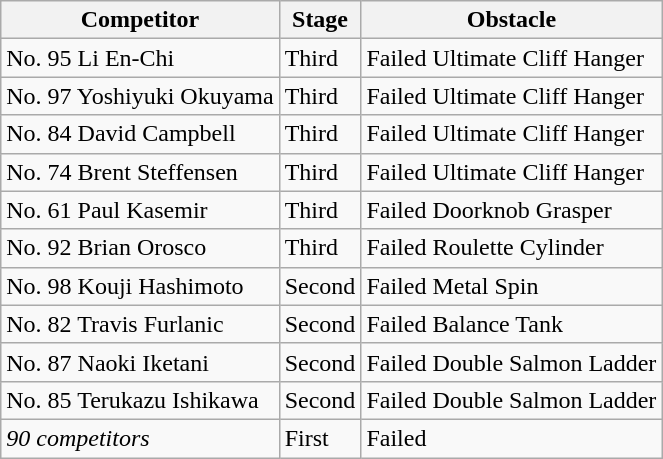<table class="wikitable">
<tr>
<th>Competitor</th>
<th>Stage</th>
<th>Obstacle</th>
</tr>
<tr>
<td>No. 95 Li En-Chi</td>
<td>Third</td>
<td>Failed Ultimate Cliff Hanger</td>
</tr>
<tr>
<td>No. 97 Yoshiyuki Okuyama</td>
<td>Third</td>
<td>Failed Ultimate Cliff Hanger</td>
</tr>
<tr>
<td>No. 84 David Campbell</td>
<td>Third</td>
<td>Failed Ultimate Cliff Hanger</td>
</tr>
<tr>
<td>No. 74 Brent Steffensen</td>
<td>Third</td>
<td>Failed Ultimate Cliff Hanger</td>
</tr>
<tr>
<td>No. 61 Paul Kasemir</td>
<td>Third</td>
<td>Failed Doorknob Grasper</td>
</tr>
<tr>
<td>No. 92 Brian Orosco</td>
<td>Third</td>
<td>Failed Roulette Cylinder</td>
</tr>
<tr>
<td>No. 98 Kouji Hashimoto</td>
<td>Second</td>
<td>Failed Metal Spin</td>
</tr>
<tr>
<td>No. 82 Travis Furlanic</td>
<td>Second</td>
<td>Failed Balance Tank</td>
</tr>
<tr>
<td>No. 87 Naoki Iketani</td>
<td>Second</td>
<td>Failed Double Salmon Ladder</td>
</tr>
<tr>
<td>No. 85 Terukazu Ishikawa</td>
<td>Second</td>
<td>Failed Double Salmon Ladder</td>
</tr>
<tr>
<td><em>90 competitors</em></td>
<td>First</td>
<td>Failed</td>
</tr>
</table>
